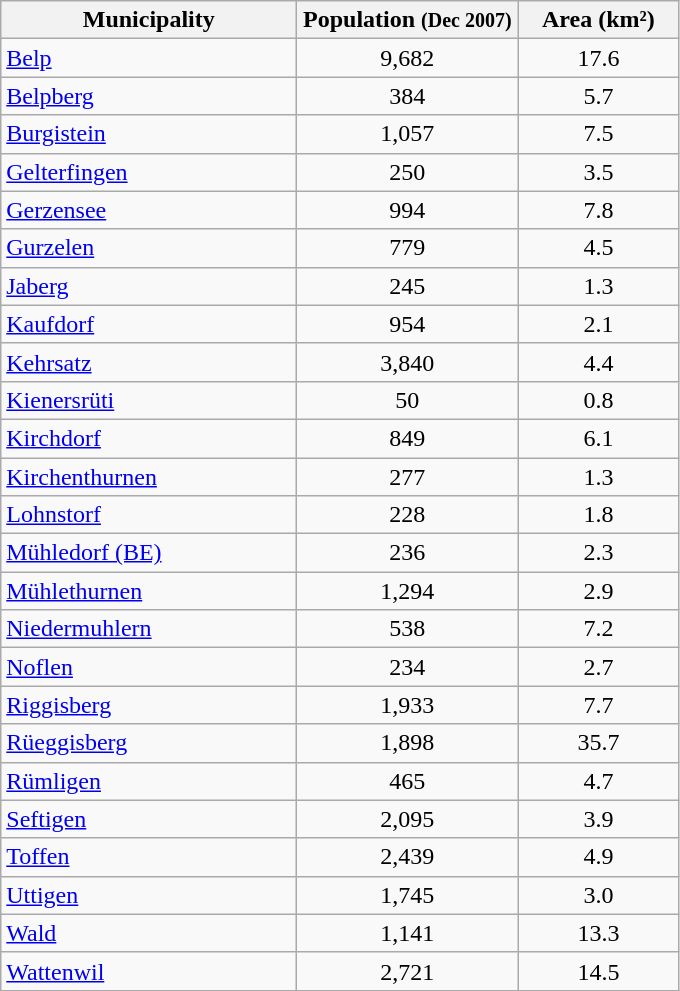<table class="wikitable">
<tr>
<th width="190">Municipality</th>
<th width="140">Population <small>(Dec 2007)</small></th>
<th width="100">Area (km²)</th>
</tr>
<tr>
<td><a href='#'>Belp</a></td>
<td align="center">9,682</td>
<td align="center">17.6</td>
</tr>
<tr>
<td><a href='#'>Belpberg</a></td>
<td align="center">384</td>
<td align="center">5.7</td>
</tr>
<tr>
<td><a href='#'>Burgistein</a></td>
<td align="center">1,057</td>
<td align="center">7.5</td>
</tr>
<tr>
<td><a href='#'>Gelterfingen</a></td>
<td align="center">250</td>
<td align="center">3.5</td>
</tr>
<tr>
<td><a href='#'>Gerzensee</a></td>
<td align="center">994</td>
<td align="center">7.8</td>
</tr>
<tr>
<td><a href='#'>Gurzelen</a></td>
<td align="center">779</td>
<td align="center">4.5</td>
</tr>
<tr>
<td><a href='#'>Jaberg</a></td>
<td align="center">245</td>
<td align="center">1.3</td>
</tr>
<tr>
<td><a href='#'>Kaufdorf</a></td>
<td align="center">954</td>
<td align="center">2.1</td>
</tr>
<tr>
<td><a href='#'>Kehrsatz</a></td>
<td align="center">3,840</td>
<td align="center">4.4</td>
</tr>
<tr>
<td><a href='#'>Kienersrüti</a></td>
<td align="center">50</td>
<td align="center">0.8</td>
</tr>
<tr>
<td><a href='#'>Kirchdorf</a></td>
<td align="center">849</td>
<td align="center">6.1</td>
</tr>
<tr>
<td><a href='#'>Kirchenthurnen</a></td>
<td align="center">277</td>
<td align="center">1.3</td>
</tr>
<tr>
<td><a href='#'>Lohnstorf</a></td>
<td align="center">228</td>
<td align="center">1.8</td>
</tr>
<tr>
<td><a href='#'>Mühledorf (BE)</a></td>
<td align="center">236</td>
<td align="center">2.3</td>
</tr>
<tr>
<td><a href='#'>Mühlethurnen</a></td>
<td align="center">1,294</td>
<td align="center">2.9</td>
</tr>
<tr>
<td><a href='#'>Niedermuhlern</a></td>
<td align="center">538</td>
<td align="center">7.2</td>
</tr>
<tr>
<td><a href='#'>Noflen</a></td>
<td align="center">234</td>
<td align="center">2.7</td>
</tr>
<tr>
<td><a href='#'>Riggisberg</a></td>
<td align="center">1,933</td>
<td align="center">7.7</td>
</tr>
<tr>
<td><a href='#'>Rüeggisberg</a></td>
<td align="center">1,898</td>
<td align="center">35.7</td>
</tr>
<tr>
<td><a href='#'>Rümligen</a></td>
<td align="center">465</td>
<td align="center">4.7</td>
</tr>
<tr>
<td><a href='#'>Seftigen</a></td>
<td align="center">2,095</td>
<td align="center">3.9</td>
</tr>
<tr>
<td><a href='#'>Toffen</a></td>
<td align="center">2,439</td>
<td align="center">4.9</td>
</tr>
<tr>
<td><a href='#'>Uttigen</a></td>
<td align="center">1,745</td>
<td align="center">3.0</td>
</tr>
<tr>
<td><a href='#'>Wald</a></td>
<td align="center">1,141</td>
<td align="center">13.3</td>
</tr>
<tr>
<td><a href='#'>Wattenwil</a></td>
<td align="center">2,721</td>
<td align="center">14.5</td>
</tr>
</table>
